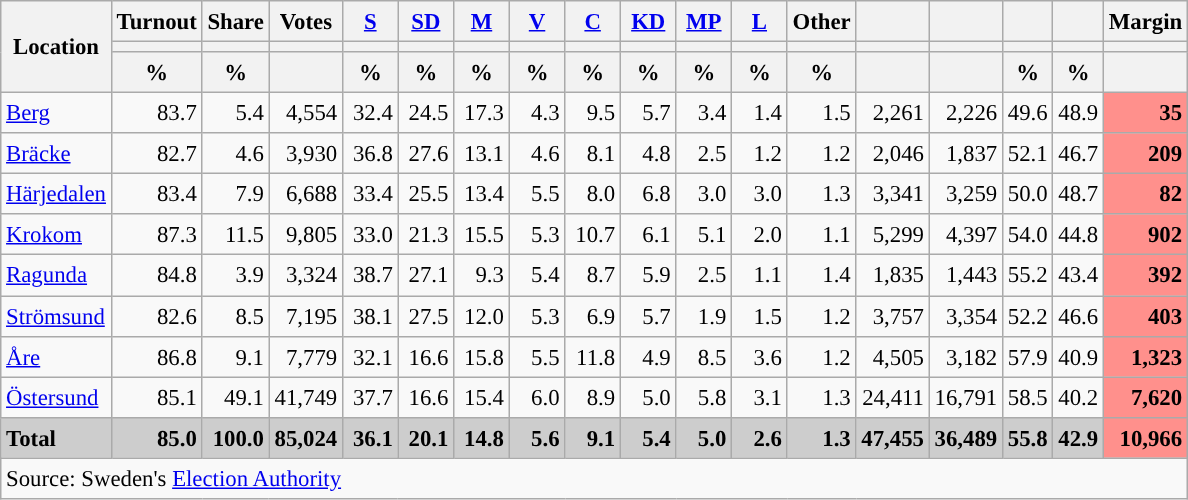<table class="wikitable sortable" style="text-align:right; font-size:95%; line-height:20px;">
<tr>
<th rowspan="3">Location</th>
<th>Turnout</th>
<th>Share</th>
<th>Votes</th>
<th width="30px" class="unsortable"><a href='#'>S</a></th>
<th width="30px" class="unsortable"><a href='#'>SD</a></th>
<th width="30px" class="unsortable"><a href='#'>M</a></th>
<th width="30px" class="unsortable"><a href='#'>V</a></th>
<th width="30px" class="unsortable"><a href='#'>C</a></th>
<th width="30px" class="unsortable"><a href='#'>KD</a></th>
<th width="30px" class="unsortable"><a href='#'>MP</a></th>
<th width="30px" class="unsortable"><a href='#'>L</a></th>
<th width="30px" class="unsortable">Other</th>
<th></th>
<th></th>
<th></th>
<th></th>
<th>Margin</th>
</tr>
<tr>
<th></th>
<th></th>
<th></th>
<th style="background:"></th>
<th style="background:"></th>
<th style="background:"></th>
<th style="background:"></th>
<th style="background:"></th>
<th style="background:"></th>
<th style="background:"></th>
<th style="background:"></th>
<th style="background:"></th>
<th style="background:"></th>
<th style="background:"></th>
<th style="background:"></th>
<th style="background:"></th>
<th></th>
</tr>
<tr>
<th data-sort-type="number">%</th>
<th data-sort-type="number">%</th>
<th></th>
<th data-sort-type="number">%</th>
<th data-sort-type="number">%</th>
<th data-sort-type="number">%</th>
<th data-sort-type="number">%</th>
<th data-sort-type="number">%</th>
<th data-sort-type="number">%</th>
<th data-sort-type="number">%</th>
<th data-sort-type="number">%</th>
<th data-sort-type="number">%</th>
<th data-sort-type="number"></th>
<th data-sort-type="number"></th>
<th data-sort-type="number">%</th>
<th data-sort-type="number">%</th>
<th data-sort-type="number"></th>
</tr>
<tr>
<td align="left"><a href='#'>Berg</a></td>
<td>83.7</td>
<td>5.4</td>
<td>4,554</td>
<td>32.4</td>
<td>24.5</td>
<td>17.3</td>
<td>4.3</td>
<td>9.5</td>
<td>5.7</td>
<td>3.4</td>
<td>1.4</td>
<td>1.5</td>
<td>2,261</td>
<td>2,226</td>
<td>49.6</td>
<td>48.9</td>
<td bgcolor=#ff908c><strong>35</strong></td>
</tr>
<tr>
<td align="left"><a href='#'>Bräcke</a></td>
<td>82.7</td>
<td>4.6</td>
<td>3,930</td>
<td>36.8</td>
<td>27.6</td>
<td>13.1</td>
<td>4.6</td>
<td>8.1</td>
<td>4.8</td>
<td>2.5</td>
<td>1.2</td>
<td>1.2</td>
<td>2,046</td>
<td>1,837</td>
<td>52.1</td>
<td>46.7</td>
<td bgcolor=#ff908c><strong>209</strong></td>
</tr>
<tr>
<td align="left"><a href='#'>Härjedalen</a></td>
<td>83.4</td>
<td>7.9</td>
<td>6,688</td>
<td>33.4</td>
<td>25.5</td>
<td>13.4</td>
<td>5.5</td>
<td>8.0</td>
<td>6.8</td>
<td>3.0</td>
<td>3.0</td>
<td>1.3</td>
<td>3,341</td>
<td>3,259</td>
<td>50.0</td>
<td>48.7</td>
<td bgcolor=#ff908c><strong>82</strong></td>
</tr>
<tr>
<td align="left"><a href='#'>Krokom</a></td>
<td>87.3</td>
<td>11.5</td>
<td>9,805</td>
<td>33.0</td>
<td>21.3</td>
<td>15.5</td>
<td>5.3</td>
<td>10.7</td>
<td>6.1</td>
<td>5.1</td>
<td>2.0</td>
<td>1.1</td>
<td>5,299</td>
<td>4,397</td>
<td>54.0</td>
<td>44.8</td>
<td bgcolor=#ff908c><strong>902</strong></td>
</tr>
<tr>
<td align="left"><a href='#'>Ragunda</a></td>
<td>84.8</td>
<td>3.9</td>
<td>3,324</td>
<td>38.7</td>
<td>27.1</td>
<td>9.3</td>
<td>5.4</td>
<td>8.7</td>
<td>5.9</td>
<td>2.5</td>
<td>1.1</td>
<td>1.4</td>
<td>1,835</td>
<td>1,443</td>
<td>55.2</td>
<td>43.4</td>
<td bgcolor=#ff908c><strong>392</strong></td>
</tr>
<tr>
<td align="left"><a href='#'>Strömsund</a></td>
<td>82.6</td>
<td>8.5</td>
<td>7,195</td>
<td>38.1</td>
<td>27.5</td>
<td>12.0</td>
<td>5.3</td>
<td>6.9</td>
<td>5.7</td>
<td>1.9</td>
<td>1.5</td>
<td>1.2</td>
<td>3,757</td>
<td>3,354</td>
<td>52.2</td>
<td>46.6</td>
<td bgcolor=#ff908c><strong>403</strong></td>
</tr>
<tr>
<td align="left"><a href='#'>Åre</a></td>
<td>86.8</td>
<td>9.1</td>
<td>7,779</td>
<td>32.1</td>
<td>16.6</td>
<td>15.8</td>
<td>5.5</td>
<td>11.8</td>
<td>4.9</td>
<td>8.5</td>
<td>3.6</td>
<td>1.2</td>
<td>4,505</td>
<td>3,182</td>
<td>57.9</td>
<td>40.9</td>
<td bgcolor=#ff908c><strong>1,323</strong></td>
</tr>
<tr>
<td align="left"><a href='#'>Östersund</a></td>
<td>85.1</td>
<td>49.1</td>
<td>41,749</td>
<td>37.7</td>
<td>16.6</td>
<td>15.4</td>
<td>6.0</td>
<td>8.9</td>
<td>5.0</td>
<td>5.8</td>
<td>3.1</td>
<td>1.3</td>
<td>24,411</td>
<td>16,791</td>
<td>58.5</td>
<td>40.2</td>
<td bgcolor=#ff908c><strong>7,620</strong></td>
</tr>
<tr style="background:#CDCDCD;">
<td align="left"><strong>Total</strong></td>
<td><strong>85.0</strong></td>
<td><strong>100.0</strong></td>
<td><strong>85,024</strong></td>
<td><strong>36.1</strong></td>
<td><strong>20.1</strong></td>
<td><strong>14.8</strong></td>
<td><strong>5.6</strong></td>
<td><strong>9.1</strong></td>
<td><strong>5.4</strong></td>
<td><strong>5.0</strong></td>
<td><strong>2.6</strong></td>
<td><strong>1.3</strong></td>
<td><strong>47,455</strong></td>
<td><strong>36,489</strong></td>
<td><strong>55.8</strong></td>
<td><strong>42.9</strong></td>
<td bgcolor=#ff908c><strong>10,966</strong></td>
</tr>
<tr>
<td colspan="18" align="left">Source: Sweden's <a href='#'>Election Authority</a></td>
</tr>
</table>
